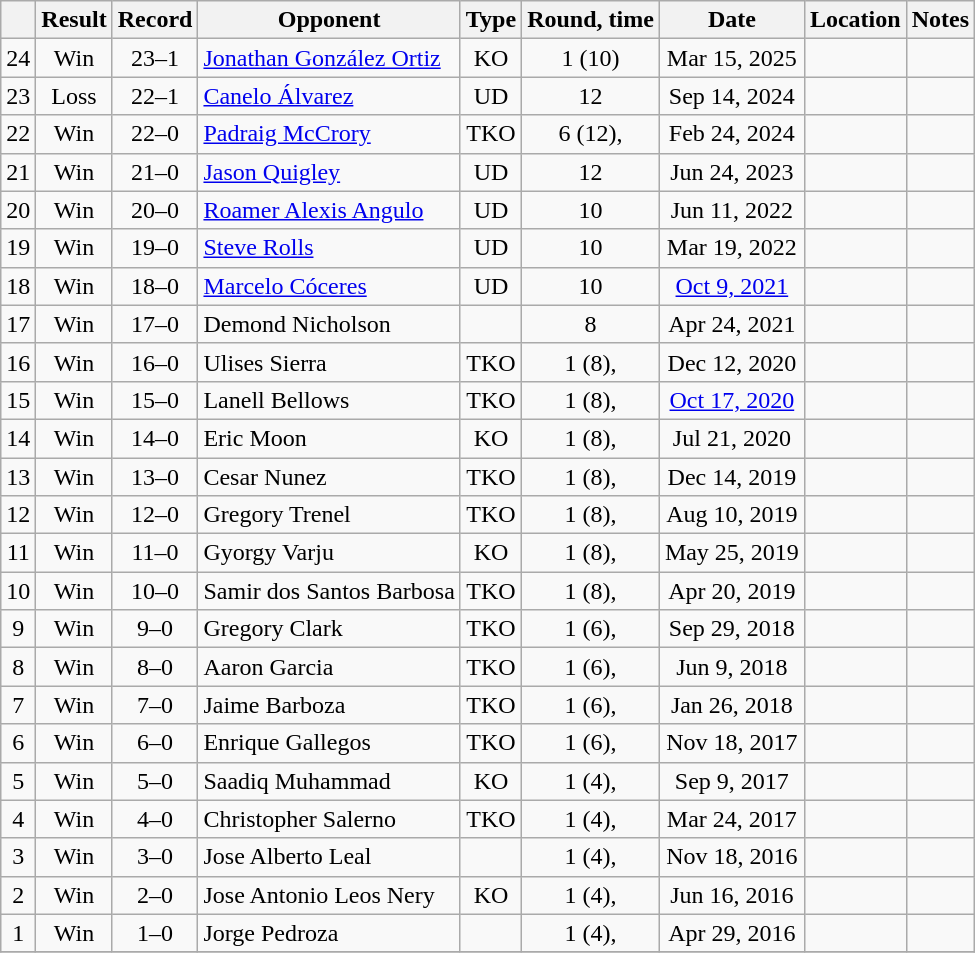<table class="wikitable" style="text-align:center">
<tr>
<th></th>
<th>Result</th>
<th>Record</th>
<th>Opponent</th>
<th>Type</th>
<th>Round, time</th>
<th>Date</th>
<th>Location</th>
<th>Notes</th>
</tr>
<tr>
<td>24</td>
<td>Win</td>
<td>23–1</td>
<td align=left><a href='#'>Jonathan González Ortiz</a></td>
<td>KO</td>
<td>1 (10) </td>
<td>Mar 15, 2025</td>
<td align=left></td>
<td align=left></td>
</tr>
<tr>
<td>23</td>
<td>Loss</td>
<td>22–1</td>
<td align=left><a href='#'>Canelo Álvarez</a></td>
<td>UD</td>
<td>12</td>
<td>Sep 14, 2024</td>
<td align=left></td>
<td style="text-align:left;"></td>
</tr>
<tr>
<td>22</td>
<td>Win</td>
<td>22–0</td>
<td align=left><a href='#'>Padraig McCrory</a></td>
<td>TKO</td>
<td>6 (12), </td>
<td>Feb 24, 2024</td>
<td align=left></td>
<td></td>
</tr>
<tr>
<td>21</td>
<td>Win</td>
<td>21–0</td>
<td align=left><a href='#'>Jason Quigley</a></td>
<td>UD</td>
<td>12</td>
<td>Jun 24, 2023</td>
<td align=left></td>
<td align=left></td>
</tr>
<tr>
<td>20</td>
<td>Win</td>
<td>20–0</td>
<td align=left><a href='#'>Roamer Alexis Angulo</a></td>
<td>UD</td>
<td>10</td>
<td>Jun 11, 2022</td>
<td align=left></td>
<td align=left></td>
</tr>
<tr>
<td>19</td>
<td>Win</td>
<td>19–0</td>
<td align=left><a href='#'>Steve Rolls</a></td>
<td>UD</td>
<td>10</td>
<td>Mar 19, 2022</td>
<td align=left></td>
<td align=left></td>
</tr>
<tr>
<td>18</td>
<td>Win</td>
<td>18–0</td>
<td align=left><a href='#'>Marcelo Cóceres</a></td>
<td>UD</td>
<td>10</td>
<td><a href='#'>Oct 9, 2021</a></td>
<td align=left></td>
<td align=left></td>
</tr>
<tr>
<td>17</td>
<td>Win</td>
<td>17–0</td>
<td align=left>Demond Nicholson</td>
<td></td>
<td>8</td>
<td>Apr 24, 2021</td>
<td align=left></td>
<td></td>
</tr>
<tr>
<td>16</td>
<td>Win</td>
<td>16–0</td>
<td align=left>Ulises Sierra</td>
<td>TKO</td>
<td>1 (8), </td>
<td>Dec 12, 2020</td>
<td align=left></td>
<td></td>
</tr>
<tr>
<td>15</td>
<td>Win</td>
<td>15–0</td>
<td align=left>Lanell Bellows</td>
<td>TKO</td>
<td>1 (8), </td>
<td><a href='#'>Oct 17, 2020</a></td>
<td align=left></td>
<td></td>
</tr>
<tr>
<td>14</td>
<td>Win</td>
<td>14–0</td>
<td align=left>Eric Moon</td>
<td>KO</td>
<td>1 (8), </td>
<td>Jul 21, 2020</td>
<td align=left></td>
<td></td>
</tr>
<tr>
<td>13</td>
<td>Win</td>
<td>13–0</td>
<td align=left>Cesar Nunez</td>
<td>TKO</td>
<td>1 (8), </td>
<td>Dec 14, 2019</td>
<td align=left></td>
<td></td>
</tr>
<tr>
<td>12</td>
<td>Win</td>
<td>12–0</td>
<td align=left>Gregory Trenel</td>
<td>TKO</td>
<td>1 (8), </td>
<td>Aug 10, 2019</td>
<td align=left></td>
<td></td>
</tr>
<tr>
<td>11</td>
<td>Win</td>
<td>11–0</td>
<td align=left>Gyorgy Varju</td>
<td>KO</td>
<td>1 (8), </td>
<td>May 25, 2019</td>
<td align=left></td>
<td></td>
</tr>
<tr>
<td>10</td>
<td>Win</td>
<td>10–0</td>
<td align=left>Samir dos Santos Barbosa</td>
<td>TKO</td>
<td>1 (8), </td>
<td>Apr 20, 2019</td>
<td align=left></td>
<td></td>
</tr>
<tr>
<td>9</td>
<td>Win</td>
<td>9–0</td>
<td align=left>Gregory Clark</td>
<td>TKO</td>
<td>1 (6), </td>
<td>Sep 29, 2018</td>
<td align=left></td>
<td></td>
</tr>
<tr>
<td>8</td>
<td>Win</td>
<td>8–0</td>
<td align=left>Aaron Garcia</td>
<td>TKO</td>
<td>1 (6), </td>
<td>Jun 9, 2018</td>
<td align=left></td>
<td></td>
</tr>
<tr>
<td>7</td>
<td>Win</td>
<td>7–0</td>
<td align=left>Jaime Barboza</td>
<td>TKO</td>
<td>1 (6), </td>
<td>Jan 26, 2018</td>
<td align=left></td>
<td></td>
</tr>
<tr>
<td>6</td>
<td>Win</td>
<td>6–0</td>
<td align=left>Enrique Gallegos</td>
<td>TKO</td>
<td>1 (6), </td>
<td>Nov 18, 2017</td>
<td align=left></td>
<td></td>
</tr>
<tr>
<td>5</td>
<td>Win</td>
<td>5–0</td>
<td align=left>Saadiq Muhammad</td>
<td>KO</td>
<td>1 (4), </td>
<td>Sep 9, 2017</td>
<td align=left></td>
<td></td>
</tr>
<tr>
<td>4</td>
<td>Win</td>
<td>4–0</td>
<td align=left>Christopher Salerno</td>
<td>TKO</td>
<td>1 (4), </td>
<td>Mar 24, 2017</td>
<td align=left></td>
<td></td>
</tr>
<tr>
<td>3</td>
<td>Win</td>
<td>3–0</td>
<td align=left>Jose Alberto Leal</td>
<td></td>
<td>1 (4), </td>
<td>Nov 18, 2016</td>
<td align=left></td>
<td></td>
</tr>
<tr>
<td>2</td>
<td>Win</td>
<td>2–0</td>
<td align=left>Jose Antonio Leos Nery</td>
<td>KO</td>
<td>1 (4), </td>
<td>Jun 16, 2016</td>
<td align=left></td>
<td></td>
</tr>
<tr>
<td>1</td>
<td>Win</td>
<td>1–0</td>
<td align=left>Jorge Pedroza</td>
<td></td>
<td>1 (4), </td>
<td>Apr 29, 2016</td>
<td align=left></td>
<td></td>
</tr>
<tr>
</tr>
</table>
